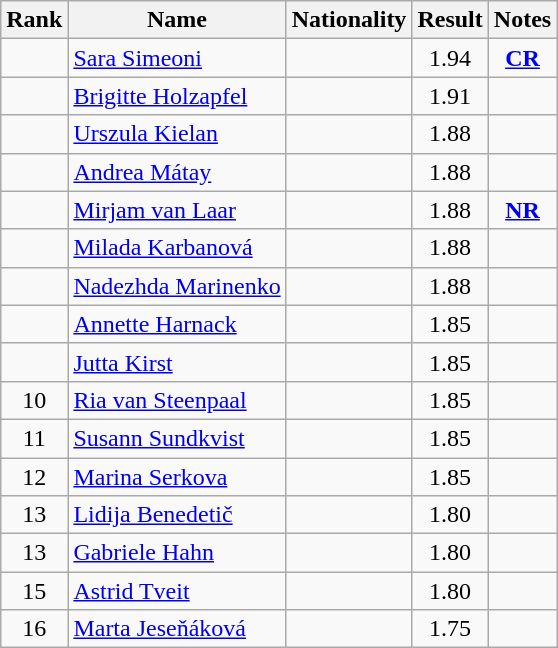<table class="wikitable sortable" style="text-align:center">
<tr>
<th>Rank</th>
<th>Name</th>
<th>Nationality</th>
<th>Result</th>
<th>Notes</th>
</tr>
<tr>
<td></td>
<td align="left"><a href='#'>Sara Simeoni</a></td>
<td align=left></td>
<td>1.94</td>
<td><strong><a href='#'>CR</a></strong></td>
</tr>
<tr>
<td></td>
<td align="left"><a href='#'>Brigitte Holzapfel</a></td>
<td align=left></td>
<td>1.91</td>
<td></td>
</tr>
<tr>
<td></td>
<td align="left"><a href='#'>Urszula Kielan</a></td>
<td align=left></td>
<td>1.88</td>
<td></td>
</tr>
<tr>
<td></td>
<td align="left"><a href='#'>Andrea Mátay</a></td>
<td align=left></td>
<td>1.88</td>
<td></td>
</tr>
<tr>
<td></td>
<td align="left"><a href='#'>Mirjam van Laar</a></td>
<td align=left></td>
<td>1.88</td>
<td><strong><a href='#'>NR</a></strong></td>
</tr>
<tr>
<td></td>
<td align="left"><a href='#'>Milada Karbanová</a></td>
<td align=left></td>
<td>1.88</td>
<td></td>
</tr>
<tr>
<td></td>
<td align="left"><a href='#'>Nadezhda Marinenko</a></td>
<td align=left></td>
<td>1.88</td>
<td></td>
</tr>
<tr>
<td></td>
<td align="left"><a href='#'>Annette Harnack</a></td>
<td align=left></td>
<td>1.85</td>
<td></td>
</tr>
<tr>
<td></td>
<td align="left"><a href='#'>Jutta Kirst</a></td>
<td align=left></td>
<td>1.85</td>
<td></td>
</tr>
<tr>
<td>10</td>
<td align="left"><a href='#'>Ria van Steenpaal</a></td>
<td align=left></td>
<td>1.85</td>
<td></td>
</tr>
<tr>
<td>11</td>
<td align="left"><a href='#'>Susann Sundkvist</a></td>
<td align=left></td>
<td>1.85</td>
<td></td>
</tr>
<tr>
<td>12</td>
<td align="left"><a href='#'>Marina Serkova</a></td>
<td align=left></td>
<td>1.85</td>
<td></td>
</tr>
<tr>
<td>13</td>
<td align="left"><a href='#'>Lidija Benedetič</a></td>
<td align=left></td>
<td>1.80</td>
<td></td>
</tr>
<tr>
<td>13</td>
<td align="left"><a href='#'>Gabriele Hahn</a></td>
<td align=left></td>
<td>1.80</td>
<td></td>
</tr>
<tr>
<td>15</td>
<td align="left"><a href='#'>Astrid Tveit</a></td>
<td align=left></td>
<td>1.80</td>
<td></td>
</tr>
<tr>
<td>16</td>
<td align="left"><a href='#'>Marta Jeseňáková</a></td>
<td align=left></td>
<td>1.75</td>
<td></td>
</tr>
</table>
